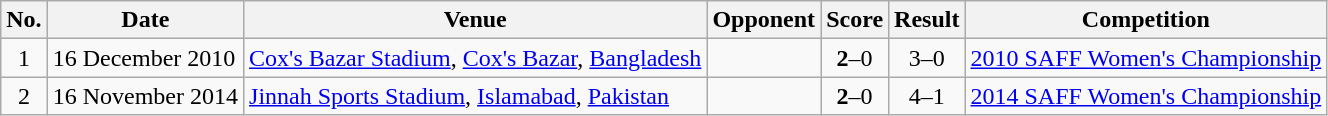<table class="wikitable plainrowheaders sortable">
<tr>
<th scope="col">No.</th>
<th scope="col">Date</th>
<th scope="col">Venue</th>
<th scope="col">Opponent</th>
<th scope="col">Score</th>
<th scope="col">Result</th>
<th scope="col">Competition</th>
</tr>
<tr>
<td align="center">1</td>
<td>16 December 2010</td>
<td><a href='#'>Cox's Bazar Stadium</a>, <a href='#'>Cox's Bazar</a>, <a href='#'>Bangladesh</a></td>
<td></td>
<td align="center"><strong>2</strong>–0</td>
<td align="center">3–0</td>
<td><a href='#'>2010 SAFF Women's Championship</a></td>
</tr>
<tr>
<td align="center">2</td>
<td>16 November 2014</td>
<td><a href='#'>Jinnah Sports Stadium</a>, <a href='#'>Islamabad</a>, <a href='#'>Pakistan</a></td>
<td></td>
<td align="center"><strong>2</strong>–0</td>
<td align="center">4–1</td>
<td><a href='#'>2014 SAFF Women's Championship</a></td>
</tr>
</table>
